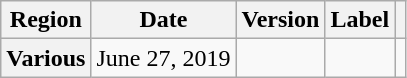<table class="wikitable plainrowheaders">
<tr>
<th scope="col">Region</th>
<th scope="col">Date</th>
<th scope="col">Version</th>
<th scope="col">Label</th>
<th scope="col"></th>
</tr>
<tr>
<th rowspan="2" scope="row">Various</th>
<td>June 27, 2019</td>
<td rowspan="2"></td>
<td></td>
<td></td>
</tr>
</table>
